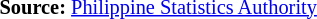<table style="font-size:85%;" '|>
<tr>
<td><br><p>
<strong>Source:</strong> <a href='#'>Philippine Statistics Authority</a>
</p></td>
</tr>
</table>
